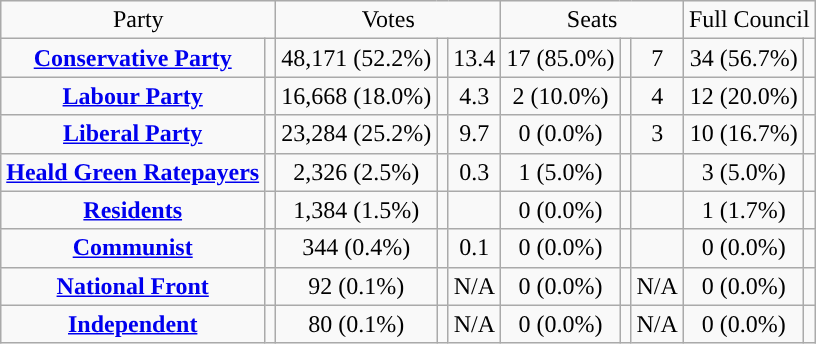<table class=wikitable style="text-align:center;">
<tr>
<td colspan=2>Party</td>
<td colspan=3>Votes</td>
<td colspan=3>Seats</td>
<td colspan=3>Full Council</td>
</tr>
<tr>
<td><strong><a href='#'>Conservative Party</a></strong></td>
<td style="background:"></td>
<td>48,171 (52.2%)</td>
<td></td>
<td> 13.4</td>
<td>17 (85.0%)</td>
<td></td>
<td> 7</td>
<td>34 (56.7%)</td>
<td></td>
</tr>
<tr>
<td><strong><a href='#'>Labour Party</a></strong></td>
<td style="background:"></td>
<td>16,668 (18.0%)</td>
<td></td>
<td> 4.3</td>
<td>2 (10.0%)</td>
<td></td>
<td> 4</td>
<td>12 (20.0%)</td>
<td></td>
</tr>
<tr>
<td><strong><a href='#'>Liberal Party</a></strong></td>
<td style="background:"></td>
<td>23,284 (25.2%)</td>
<td></td>
<td> 9.7</td>
<td>0  (0.0%)</td>
<td></td>
<td> 3</td>
<td>10 (16.7%)</td>
<td></td>
</tr>
<tr>
<td><strong><a href='#'>Heald Green Ratepayers</a></strong></td>
<td style="background:"></td>
<td>2,326 (2.5%)</td>
<td></td>
<td> 0.3</td>
<td>1  (5.0%)</td>
<td></td>
<td></td>
<td>3 (5.0%)</td>
<td></td>
</tr>
<tr>
<td><strong><a href='#'>Residents</a></strong></td>
<td style="background:"></td>
<td>1,384 (1.5%)</td>
<td></td>
<td></td>
<td>0  (0.0%)</td>
<td></td>
<td></td>
<td>1 (1.7%)</td>
<td></td>
</tr>
<tr>
<td><strong><a href='#'>Communist</a></strong></td>
<td style="background:"></td>
<td>344 (0.4%)</td>
<td></td>
<td> 0.1</td>
<td>0  (0.0%)</td>
<td></td>
<td></td>
<td>0 (0.0%)</td>
<td></td>
</tr>
<tr>
<td><strong><a href='#'>National Front</a></strong></td>
<td style="background:"></td>
<td>92 (0.1%)</td>
<td></td>
<td>N/A</td>
<td>0  (0.0%)</td>
<td></td>
<td>N/A</td>
<td>0 (0.0%)</td>
<td></td>
</tr>
<tr>
<td><strong><a href='#'>Independent</a></strong></td>
<td style="background:"></td>
<td>80 (0.1%)</td>
<td></td>
<td>N/A</td>
<td>0  (0.0%)</td>
<td></td>
<td>N/A</td>
<td>0 (0.0%)</td>
<td></td>
</tr>
</table>
